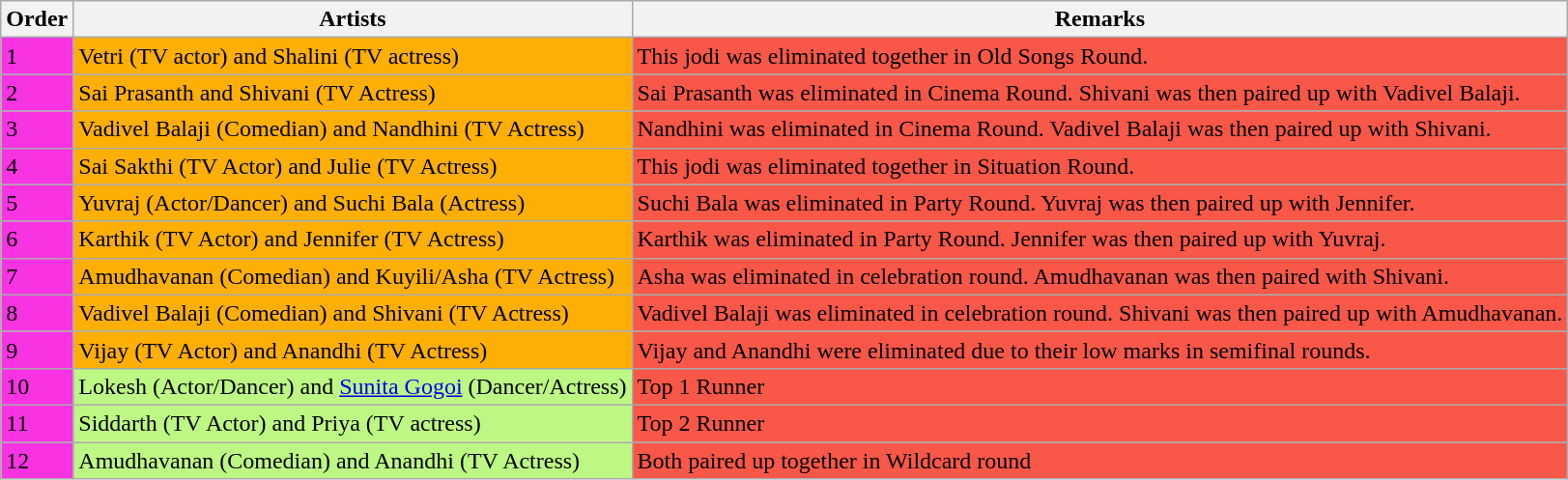<table class="wikitable">
<tr>
<th>Order</th>
<th>Artists</th>
<th>Remarks</th>
</tr>
<tr>
<td bgcolor="#f733e2">1</td>
<td bgcolor="#feaf05">Vetri (TV actor) and Shalini (TV actress)</td>
<td bgcolor="#f95747">This jodi was eliminated together in Old Songs Round.</td>
</tr>
<tr>
<td bgcolor="#f733e2">2</td>
<td bgcolor="#feaf05">Sai Prasanth and Shivani (TV Actress)</td>
<td bgcolor="#f95747">Sai Prasanth was eliminated in Cinema Round. Shivani was then paired up with Vadivel Balaji.</td>
</tr>
<tr>
<td bgcolor="#f733e2">3</td>
<td bgcolor="#feaf05">Vadivel Balaji (Comedian) and Nandhini (TV Actress)</td>
<td bgcolor="#f95747">Nandhini was eliminated in Cinema Round. Vadivel Balaji was then paired up with Shivani.</td>
</tr>
<tr>
<td bgcolor="#f733e2">4</td>
<td bgcolor="#feaf05">Sai Sakthi (TV Actor) and Julie (TV Actress)</td>
<td bgcolor="#f95747">This jodi was eliminated together in Situation Round.</td>
</tr>
<tr>
<td bgcolor="#f733e2">5</td>
<td bgcolor="#feaf05">Yuvraj (Actor/Dancer) and Suchi Bala (Actress)</td>
<td bgcolor="#f95747">Suchi Bala was eliminated in Party Round. Yuvraj was then paired up with Jennifer.</td>
</tr>
<tr>
<td bgcolor="#f733e2">6</td>
<td bgcolor="#feaf05">Karthik (TV Actor) and Jennifer (TV Actress)</td>
<td bgcolor="#f95747">Karthik was eliminated in Party Round. Jennifer was then paired up with Yuvraj.</td>
</tr>
<tr>
<td bgcolor="#f733e2">7</td>
<td bgcolor="#feaf05">Amudhavanan (Comedian) and Kuyili/Asha (TV Actress)</td>
<td bgcolor="#f95747">Asha was eliminated in celebration round. Amudhavanan was then paired with Shivani.</td>
</tr>
<tr>
<td bgcolor="#f733e2">8</td>
<td bgcolor="#feaf05">Vadivel Balaji (Comedian) and Shivani (TV Actress)</td>
<td bgcolor="#f95747">Vadivel Balaji was eliminated in celebration round. Shivani was then paired up with Amudhavanan.</td>
</tr>
<tr>
<td bgcolor="#f733e2">9</td>
<td bgcolor="#feaf05">Vijay (TV Actor) and Anandhi (TV Actress)</td>
<td bgcolor="#f95747">Vijay and Anandhi were eliminated due to their low marks in semifinal rounds.</td>
</tr>
<tr>
<td bgcolor="#f733e2">10</td>
<td bgcolor="#bdf784">Lokesh (Actor/Dancer) and <a href='#'>Sunita Gogoi</a> (Dancer/Actress)</td>
<td bgcolor="#f95747">Top 1 Runner</td>
</tr>
<tr>
<td bgcolor="#f733e2">11</td>
<td bgcolor="#bdf784">Siddarth (TV Actor) and  Priya (TV actress)</td>
<td bgcolor="#f95747">Top 2 Runner</td>
</tr>
<tr>
<td bgcolor="#f733e2">12</td>
<td bgcolor="#bdf784">Amudhavanan (Comedian) and Anandhi (TV Actress)</td>
<td bgcolor="#f95747">Both paired up together in Wildcard round</td>
</tr>
</table>
